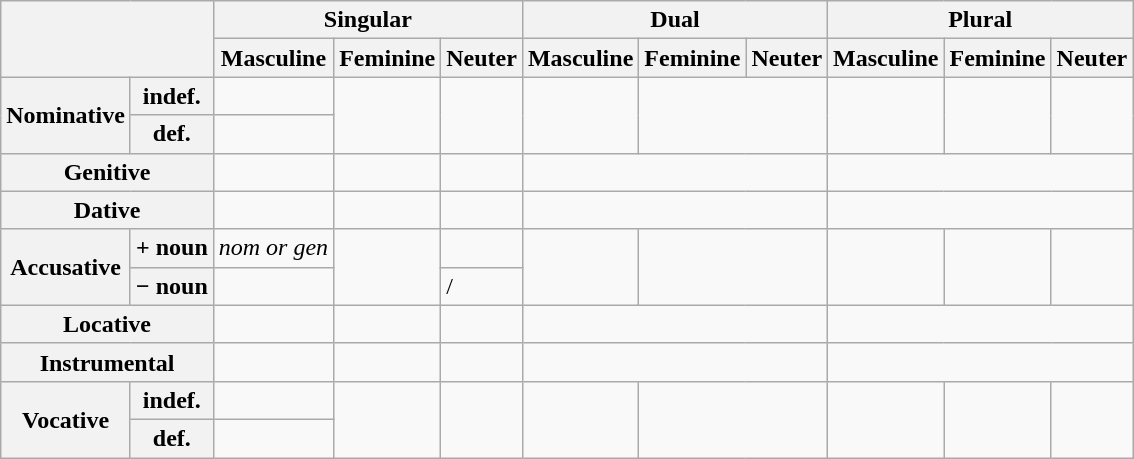<table class="wikitable">
<tr>
<th colspan="2" rowspan="2"></th>
<th colspan="3">Singular</th>
<th colspan="3">Dual</th>
<th colspan="3">Plural</th>
</tr>
<tr>
<th>Masculine</th>
<th>Feminine</th>
<th>Neuter</th>
<th>Masculine</th>
<th>Feminine</th>
<th>Neuter</th>
<th>Masculine</th>
<th>Feminine</th>
<th>Neuter</th>
</tr>
<tr>
<th rowspan="2">Nominative</th>
<th>indef.</th>
<td></td>
<td rowspan="2"></td>
<td rowspan="2"></td>
<td rowspan="2"></td>
<td colspan="2" rowspan="2"></td>
<td rowspan="2"></td>
<td rowspan="2"></td>
<td rowspan="2"></td>
</tr>
<tr>
<th>def.</th>
<td></td>
</tr>
<tr>
<th colspan="2">Genitive</th>
<td></td>
<td></td>
<td></td>
<td colspan="3"></td>
<td colspan="3"></td>
</tr>
<tr>
<th colspan="2">Dative</th>
<td></td>
<td></td>
<td></td>
<td colspan="3"></td>
<td colspan="3"></td>
</tr>
<tr>
<th rowspan="2">Accusative</th>
<th>+ noun</th>
<td><em>nom or gen</em></td>
<td rowspan="2"></td>
<td></td>
<td rowspan="2"></td>
<td colspan="2" rowspan="2"></td>
<td rowspan="2"></td>
<td rowspan="2"></td>
<td rowspan="2"></td>
</tr>
<tr>
<th>− noun</th>
<td></td>
<td> /<br></td>
</tr>
<tr>
<th colspan="2">Locative</th>
<td></td>
<td></td>
<td></td>
<td colspan="3"></td>
<td colspan="3"></td>
</tr>
<tr>
<th colspan="2">Instrumental</th>
<td></td>
<td></td>
<td></td>
<td colspan="3"></td>
<td colspan="3"></td>
</tr>
<tr>
<th rowspan="2">Vocative</th>
<th>indef.</th>
<td></td>
<td rowspan="2"></td>
<td rowspan="2"></td>
<td rowspan="2"></td>
<td colspan="2" rowspan="2"></td>
<td rowspan="2"></td>
<td rowspan="2"></td>
<td rowspan="2"></td>
</tr>
<tr>
<th>def.</th>
<td></td>
</tr>
</table>
